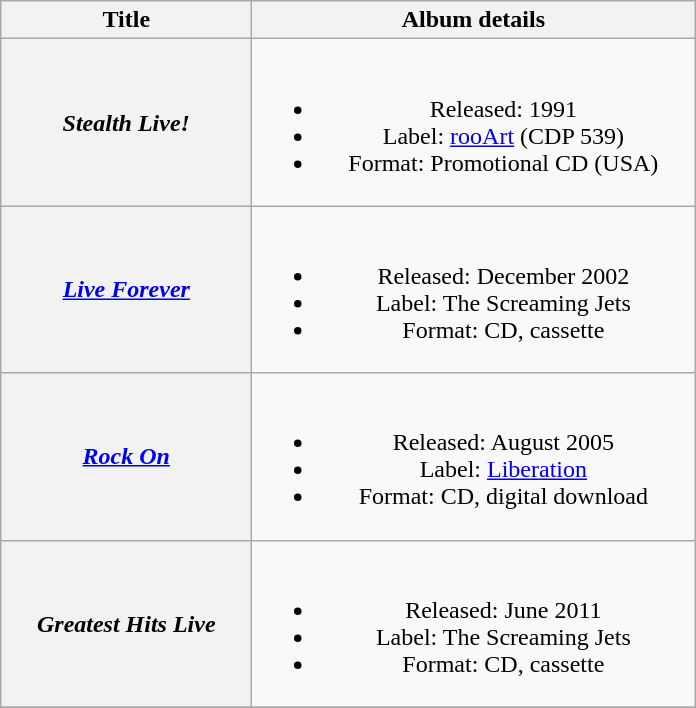<table class="wikitable plainrowheaders" style="text-align:center;" border="1">
<tr>
<th scope="col" style="width:10em;">Title</th>
<th scope="col" style="width:18em;">Album details</th>
</tr>
<tr>
<th scope="row"><em>Stealth Live!</em></th>
<td><br><ul><li>Released: 1991</li><li>Label: <a href='#'>rooArt</a> (CDP 539)</li><li>Format: Promotional CD (USA)</li></ul></td>
</tr>
<tr>
<th scope="row"><em><a href='#'>Live Forever</a></em></th>
<td><br><ul><li>Released: December 2002</li><li>Label: The Screaming Jets</li><li>Format: CD, cassette</li></ul></td>
</tr>
<tr>
<th scope="row"><em><a href='#'>Rock On</a></em></th>
<td><br><ul><li>Released: August 2005</li><li>Label: <a href='#'>Liberation</a></li><li>Format: CD, digital download</li></ul></td>
</tr>
<tr>
<th scope="row"><em>Greatest Hits Live</em></th>
<td><br><ul><li>Released: June 2011</li><li>Label: The Screaming Jets</li><li>Format: CD, cassette</li></ul></td>
</tr>
<tr>
</tr>
</table>
